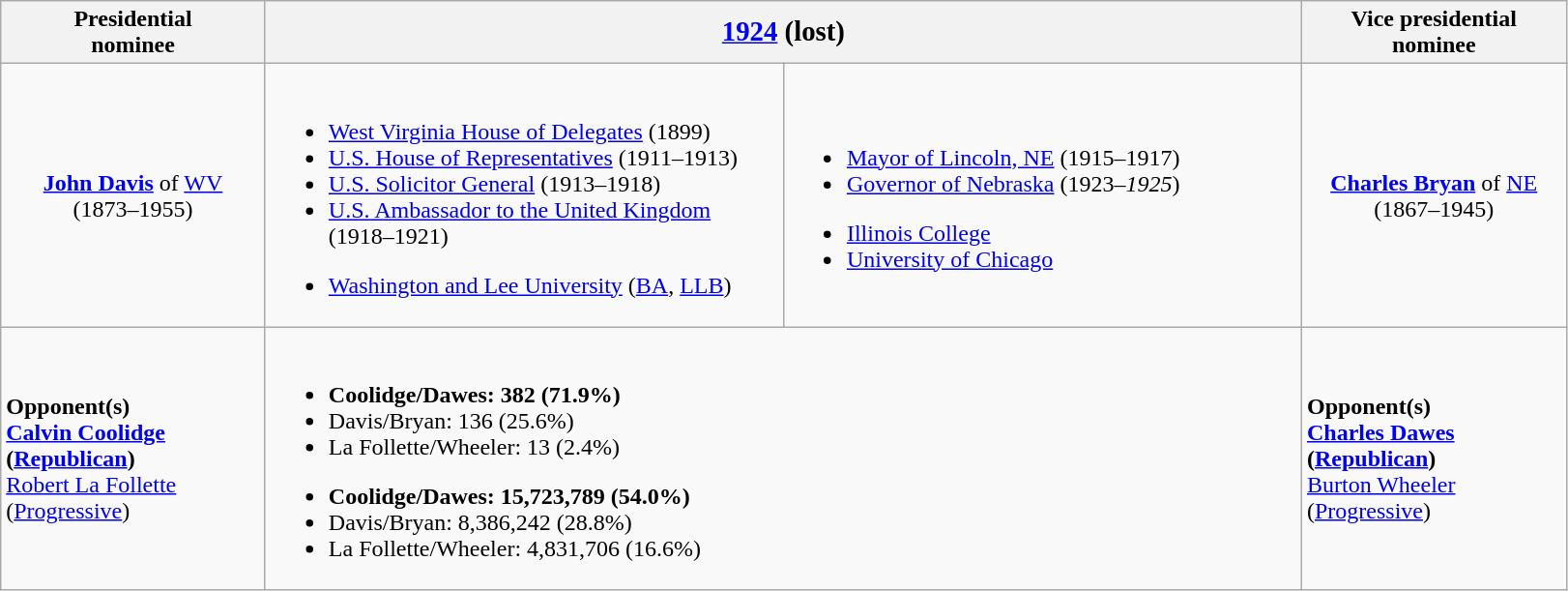<table class="wikitable">
<tr>
<th width=175>Presidential<br>nominee</th>
<th colspan=2><big><a href='#'>1924</a> (lost)</big></th>
<th width=175>Vice presidential<br>nominee</th>
</tr>
<tr>
<td style="text-align:center;"><strong><a href='#'>John Davis</a></strong> of <a href='#'>WV</a><br>(1873–1955)<br></td>
<td width=350><br><ul><li><a href='#'>West Virginia House of Delegates</a> (1899)</li><li><a href='#'>U.S. House of Representatives</a> (1911–1913)</li><li><a href='#'>U.S. Solicitor General</a> (1913–1918)</li><li><a href='#'>U.S. Ambassador to the United Kingdom</a> (1918–1921)</li></ul><ul><li><a href='#'>Washington and Lee University</a> (<a href='#'>BA</a>, <a href='#'>LLB</a>)</li></ul></td>
<td width=350><br><ul><li><a href='#'>Mayor of Lincoln, NE</a> (1915–1917)</li><li><a href='#'>Governor of Nebraska</a> (1923–<em>1925</em>)</li></ul><ul><li><a href='#'>Illinois College</a></li><li><a href='#'>University of Chicago</a></li></ul></td>
<td style="text-align:center;"><strong><a href='#'>Charles Bryan</a></strong> of <a href='#'>NE</a><br>(1867–1945)<br></td>
</tr>
<tr>
<td><strong>Opponent(s)</strong><br><strong><a href='#'>Calvin Coolidge</a> (<a href='#'>Republican</a>)</strong><br><a href='#'>Robert La Follette</a> (<a href='#'>Progressive</a>)</td>
<td colspan=2><br><ul><li><strong>Coolidge/Dawes: 382 (71.9%)</strong></li><li>Davis/Bryan: 136 (25.6%)</li><li>La Follette/Wheeler: 13 (2.4%)</li></ul><ul><li><strong>Coolidge/Dawes: 15,723,789 (54.0%)</strong></li><li>Davis/Bryan: 8,386,242 (28.8%)</li><li>La Follette/Wheeler: 4,831,706 (16.6%)</li></ul></td>
<td><strong>Opponent(s)</strong><br><strong><a href='#'>Charles Dawes</a> (<a href='#'>Republican</a>)</strong><br><a href='#'>Burton Wheeler</a> (<a href='#'>Progressive</a>)</td>
</tr>
</table>
